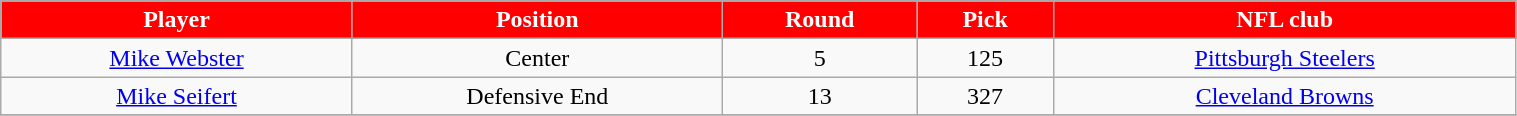<table class="wikitable" width="80%">
<tr align="center"  style="background:red;color:#FFFFFF;">
<td><strong>Player</strong></td>
<td><strong>Position</strong></td>
<td><strong>Round</strong></td>
<td><strong>Pick</strong></td>
<td><strong>NFL club</strong></td>
</tr>
<tr align="center" bgcolor="">
<td><a href='#'>Mike Webster</a></td>
<td>Center</td>
<td>5</td>
<td>125</td>
<td><a href='#'>Pittsburgh Steelers</a></td>
</tr>
<tr align="center" bgcolor="">
<td><a href='#'>Mike Seifert</a></td>
<td>Defensive End</td>
<td>13</td>
<td>327</td>
<td><a href='#'>Cleveland Browns</a></td>
</tr>
<tr align="center" bgcolor="">
</tr>
</table>
